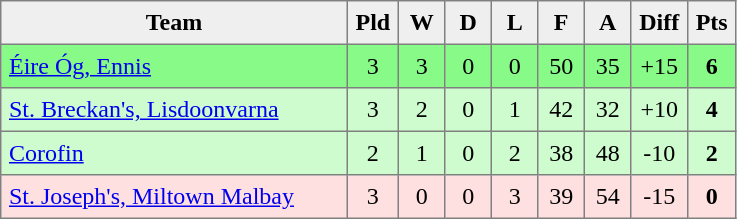<table style=border-collapse:collapse border=1 cellspacing=0 cellpadding=5>
<tr align=center bgcolor=#efefef>
<th width=220>Team</th>
<th width=20>Pld</th>
<th width=20>W</th>
<th width=20>D</th>
<th width=20>L</th>
<th width=20>F</th>
<th width=20>A</th>
<th width=20>Diff</th>
<th width=20>Pts</th>
</tr>
<tr align=center style="background:#87FA87;">
<td style="text-align:left;"> <a href='#'>Éire Óg, Ennis</a></td>
<td>3</td>
<td>3</td>
<td>0</td>
<td>0</td>
<td>50</td>
<td>35</td>
<td>+15</td>
<td><strong>6</strong></td>
</tr>
<tr align=center style="background:#CEFCCE;">
<td style="text-align:left;"> <a href='#'>St. Breckan's, Lisdoonvarna</a></td>
<td>3</td>
<td>2</td>
<td>0</td>
<td>1</td>
<td>42</td>
<td>32</td>
<td>+10</td>
<td><strong>4</strong></td>
</tr>
<tr align=center style="background:#CEFCCE;">
<td style="text-align:left;"> <a href='#'>Corofin</a></td>
<td>2</td>
<td>1</td>
<td>0</td>
<td>2</td>
<td>38</td>
<td>48</td>
<td>-10</td>
<td><strong>2</strong></td>
</tr>
<tr align=center style="background:#FFE0E0;">
<td style="text-align:left;"> <a href='#'>St. Joseph's, Miltown Malbay</a></td>
<td>3</td>
<td>0</td>
<td>0</td>
<td>3</td>
<td>39</td>
<td>54</td>
<td>-15</td>
<td><strong>0</strong></td>
</tr>
</table>
